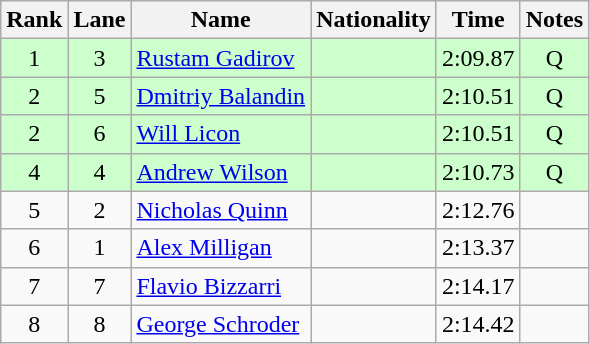<table class="wikitable sortable" style="text-align:center">
<tr>
<th>Rank</th>
<th>Lane</th>
<th>Name</th>
<th>Nationality</th>
<th>Time</th>
<th>Notes</th>
</tr>
<tr bgcolor=ccffcc>
<td>1</td>
<td>3</td>
<td align="left"><a href='#'>Rustam Gadirov</a></td>
<td align="left"></td>
<td>2:09.87</td>
<td>Q</td>
</tr>
<tr bgcolor=ccffcc>
<td>2</td>
<td>5</td>
<td align="left"><a href='#'>Dmitriy Balandin</a></td>
<td align="left"></td>
<td>2:10.51</td>
<td>Q</td>
</tr>
<tr bgcolor=ccffcc>
<td>2</td>
<td>6</td>
<td align="left"><a href='#'>Will Licon</a></td>
<td align="left"></td>
<td>2:10.51</td>
<td>Q</td>
</tr>
<tr bgcolor=ccffcc>
<td>4</td>
<td>4</td>
<td align="left"><a href='#'>Andrew Wilson</a></td>
<td align="left"></td>
<td>2:10.73</td>
<td>Q</td>
</tr>
<tr>
<td>5</td>
<td>2</td>
<td align="left"><a href='#'>Nicholas Quinn</a></td>
<td align="left"></td>
<td>2:12.76</td>
<td></td>
</tr>
<tr>
<td>6</td>
<td>1</td>
<td align="left"><a href='#'>Alex Milligan</a></td>
<td align="left"></td>
<td>2:13.37</td>
<td></td>
</tr>
<tr>
<td>7</td>
<td>7</td>
<td align="left"><a href='#'>Flavio Bizzarri</a></td>
<td align="left"></td>
<td>2:14.17</td>
<td></td>
</tr>
<tr>
<td>8</td>
<td>8</td>
<td align="left"><a href='#'>George Schroder</a></td>
<td align="left"></td>
<td>2:14.42</td>
<td></td>
</tr>
</table>
